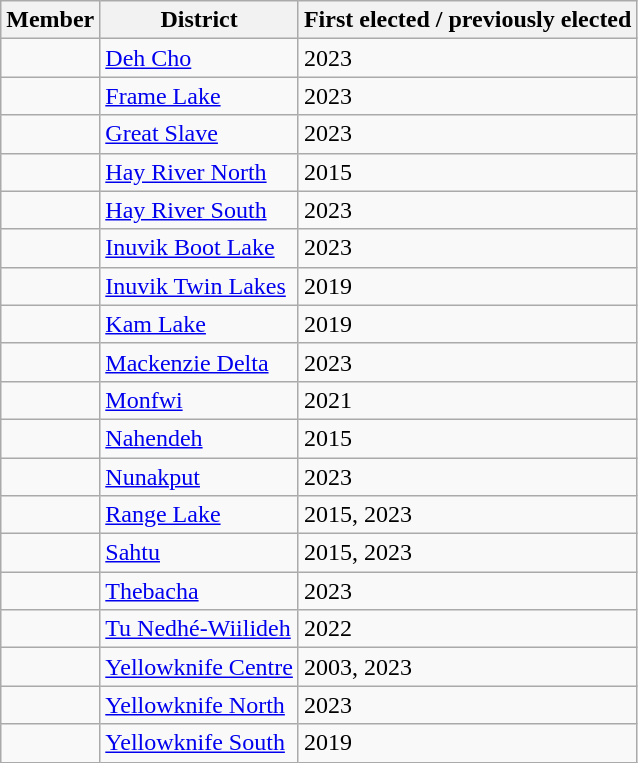<table class="wikitable sortable">
<tr>
<th>Member</th>
<th>District</th>
<th>First elected / previously elected</th>
</tr>
<tr>
<td></td>
<td><a href='#'>Deh Cho</a></td>
<td>2023</td>
</tr>
<tr>
<td></td>
<td><a href='#'>Frame Lake</a></td>
<td>2023</td>
</tr>
<tr>
<td></td>
<td><a href='#'>Great Slave</a></td>
<td>2023</td>
</tr>
<tr>
<td></td>
<td><a href='#'>Hay River North</a></td>
<td>2015</td>
</tr>
<tr>
<td></td>
<td><a href='#'>Hay River South</a></td>
<td>2023</td>
</tr>
<tr>
<td></td>
<td><a href='#'>Inuvik Boot Lake</a></td>
<td>2023</td>
</tr>
<tr>
<td></td>
<td><a href='#'>Inuvik Twin Lakes</a></td>
<td>2019</td>
</tr>
<tr>
<td></td>
<td><a href='#'>Kam Lake</a></td>
<td>2019</td>
</tr>
<tr>
<td></td>
<td><a href='#'>Mackenzie Delta</a></td>
<td>2023</td>
</tr>
<tr>
<td></td>
<td><a href='#'>Monfwi</a></td>
<td>2021</td>
</tr>
<tr>
<td></td>
<td><a href='#'>Nahendeh</a></td>
<td>2015</td>
</tr>
<tr>
<td></td>
<td><a href='#'>Nunakput</a></td>
<td>2023</td>
</tr>
<tr>
<td></td>
<td><a href='#'>Range Lake</a></td>
<td>2015, 2023</td>
</tr>
<tr>
<td></td>
<td><a href='#'>Sahtu</a></td>
<td>2015, 2023</td>
</tr>
<tr>
<td></td>
<td><a href='#'>Thebacha</a></td>
<td>2023</td>
</tr>
<tr>
<td></td>
<td><a href='#'>Tu Nedhé-Wiilideh</a></td>
<td>2022</td>
</tr>
<tr>
<td></td>
<td><a href='#'>Yellowknife Centre</a></td>
<td>2003, 2023</td>
</tr>
<tr>
<td></td>
<td><a href='#'>Yellowknife North</a></td>
<td>2023</td>
</tr>
<tr>
<td></td>
<td><a href='#'>Yellowknife South</a></td>
<td>2019</td>
</tr>
</table>
